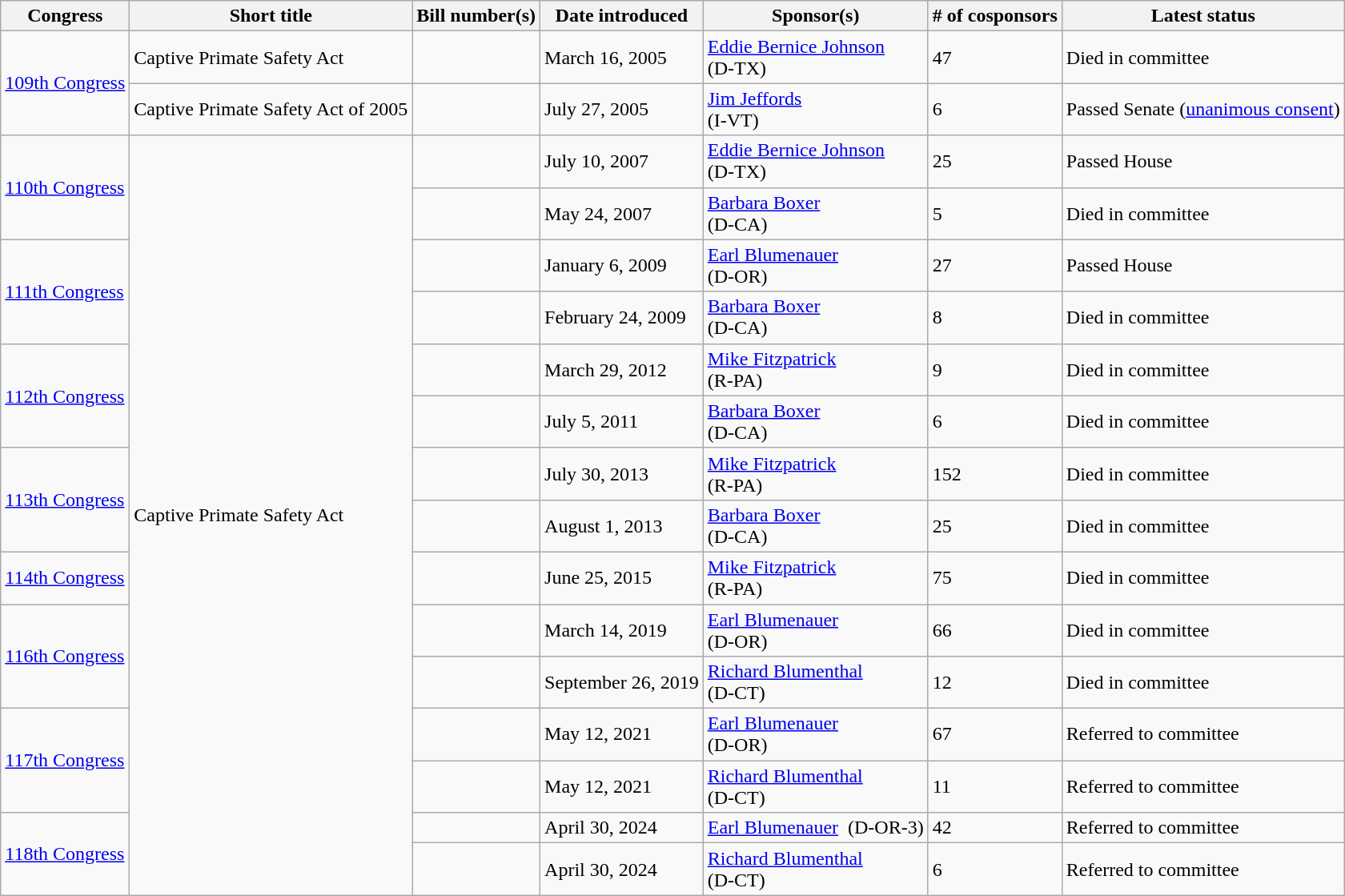<table class="wikitable">
<tr>
<th>Congress</th>
<th>Short title</th>
<th>Bill number(s)</th>
<th>Date introduced</th>
<th>Sponsor(s)</th>
<th># of cosponsors</th>
<th>Latest status</th>
</tr>
<tr>
<td rowspan=2><a href='#'>109th Congress</a></td>
<td>Captive Primate Safety Act</td>
<td></td>
<td>March 16, 2005</td>
<td><a href='#'>Eddie Bernice Johnson</a><br>(D-TX)</td>
<td>47</td>
<td>Died in committee</td>
</tr>
<tr>
<td>Captive Primate Safety Act of 2005</td>
<td></td>
<td>July 27, 2005</td>
<td><a href='#'>Jim Jeffords</a><br>(I-VT)</td>
<td>6</td>
<td>Passed Senate (<a href='#'>unanimous consent</a>)</td>
</tr>
<tr>
<td rowspan=2><a href='#'>110th Congress</a></td>
<td rowspan="15">Captive Primate Safety Act</td>
<td></td>
<td>July 10, 2007</td>
<td><a href='#'>Eddie Bernice Johnson</a><br>(D-TX)</td>
<td>25</td>
<td>Passed House</td>
</tr>
<tr>
<td></td>
<td>May 24, 2007</td>
<td><a href='#'>Barbara Boxer</a><br>(D-CA)</td>
<td>5</td>
<td>Died in committee</td>
</tr>
<tr>
<td rowspan=2><a href='#'>111th Congress</a></td>
<td></td>
<td>January 6, 2009</td>
<td><a href='#'>Earl Blumenauer</a><br>(D-OR)</td>
<td>27</td>
<td>Passed House</td>
</tr>
<tr>
<td></td>
<td>February 24, 2009</td>
<td><a href='#'>Barbara Boxer</a><br>(D-CA)</td>
<td>8</td>
<td>Died in committee</td>
</tr>
<tr>
<td rowspan=2><a href='#'>112th Congress</a></td>
<td></td>
<td>March 29, 2012</td>
<td><a href='#'>Mike Fitzpatrick</a><br>(R-PA)</td>
<td>9</td>
<td>Died in committee</td>
</tr>
<tr>
<td></td>
<td>July 5, 2011</td>
<td><a href='#'>Barbara Boxer</a><br>(D-CA)</td>
<td>6</td>
<td>Died in committee</td>
</tr>
<tr>
<td rowspan=2><a href='#'>113th Congress</a></td>
<td></td>
<td>July 30, 2013</td>
<td><a href='#'>Mike Fitzpatrick</a><br>(R-PA)</td>
<td>152</td>
<td>Died in committee</td>
</tr>
<tr>
<td></td>
<td>August 1, 2013</td>
<td><a href='#'>Barbara Boxer</a><br>(D-CA)</td>
<td>25</td>
<td>Died in committee</td>
</tr>
<tr>
<td><a href='#'>114th Congress</a></td>
<td></td>
<td>June 25, 2015</td>
<td><a href='#'>Mike Fitzpatrick</a><br>(R-PA)</td>
<td>75</td>
<td>Died in committee</td>
</tr>
<tr>
<td rowspan=2><a href='#'>116th Congress</a></td>
<td></td>
<td>March 14, 2019</td>
<td><a href='#'>Earl Blumenauer</a><br>(D-OR)</td>
<td>66</td>
<td>Died in committee</td>
</tr>
<tr>
<td></td>
<td>September 26, 2019</td>
<td><a href='#'>Richard Blumenthal</a><br>(D-CT)</td>
<td>12</td>
<td>Died in committee</td>
</tr>
<tr>
<td rowspan=2><a href='#'>117th Congress</a></td>
<td></td>
<td>May 12, 2021</td>
<td><a href='#'>Earl Blumenauer</a><br>(D-OR)</td>
<td>67</td>
<td>Referred to committee</td>
</tr>
<tr>
<td></td>
<td>May 12, 2021</td>
<td><a href='#'>Richard Blumenthal</a><br>(D-CT)</td>
<td>11</td>
<td>Referred to committee</td>
</tr>
<tr>
<td rowspan="2"><a href='#'>118th Congress</a></td>
<td></td>
<td>April 30, 2024</td>
<td><a href='#'>Earl  Blumenauer</a>  (D-OR-3)</td>
<td>42</td>
<td>Referred to committee</td>
</tr>
<tr>
<td></td>
<td>April 30, 2024</td>
<td><a href='#'>Richard Blumenthal</a><br>(D-CT)</td>
<td>6</td>
<td>Referred to committee</td>
</tr>
</table>
